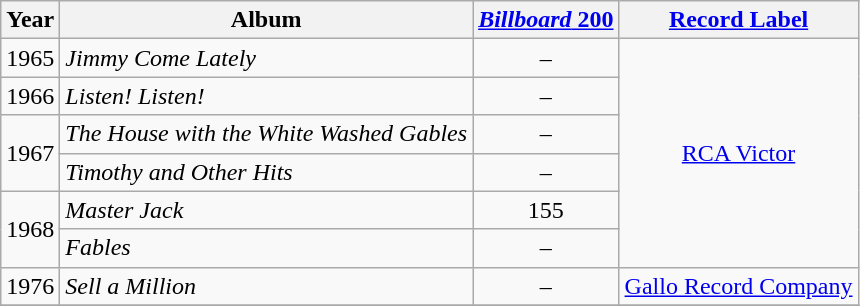<table class="wikitable" style=text-align:center;>
<tr>
<th>Year</th>
<th>Album</th>
<th><a href='#'><em>Billboard</em> 200</a></th>
<th><a href='#'>Record Label</a></th>
</tr>
<tr>
<td rowspan="1">1965</td>
<td align=left><em>Jimmy Come Lately</em></td>
<td>–</td>
<td rowspan="6"><a href='#'>RCA Victor</a></td>
</tr>
<tr>
<td rowspan="1">1966</td>
<td align=left><em>Listen! Listen!</em></td>
<td>–</td>
</tr>
<tr>
<td rowspan="2">1967</td>
<td align=left><em>The House with the White Washed Gables</em></td>
<td>–</td>
</tr>
<tr>
<td align=left><em>Timothy and Other Hits</em></td>
<td>–</td>
</tr>
<tr>
<td rowspan="2">1968</td>
<td align=left><em>Master Jack</em></td>
<td>155</td>
</tr>
<tr>
<td align=left><em>Fables</em></td>
<td>–</td>
</tr>
<tr>
<td rowspan="1">1976</td>
<td align=left><em>Sell a Million</em></td>
<td>–</td>
<td rowspan="1"><a href='#'>Gallo Record Company</a></td>
</tr>
<tr>
</tr>
</table>
